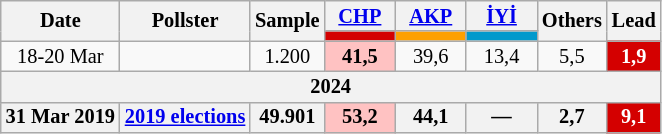<table class="wikitable mw-collapsible" style="text-align:center; font-size:85%; line-height:14px;">
<tr>
<th rowspan="2">Date</th>
<th rowspan="2">Pollster</th>
<th rowspan="2">Sample</th>
<th style="width:3em;"><a href='#'>CHP</a></th>
<th style="width:3em;"><a href='#'>AKP</a></th>
<th style="width:3em;"><a href='#'>İYİ</a></th>
<th rowspan="2">Others</th>
<th rowspan="2">Lead</th>
</tr>
<tr>
<th style="background:#d40000;"></th>
<th style="background:#fda000;"></th>
<th style="background:#0099cc;"></th>
</tr>
<tr>
<td>18-20 Mar</td>
<td></td>
<td>1.200</td>
<td style="background:#FFC2C2"><strong>41,5</strong></td>
<td>39,6</td>
<td>13,4</td>
<td>5,5</td>
<th style="background:#d40000; color:white;">1,9</th>
</tr>
<tr>
<th colspan="8">2024</th>
</tr>
<tr>
<th>31 Mar 2019</th>
<th><a href='#'>2019 elections</a></th>
<th>49.901</th>
<th style="background:#FFC2C2"><strong>53,2</strong></th>
<th>44,1</th>
<th>—</th>
<th>2,7</th>
<th style="background:#d40000; color:white;">9,1</th>
</tr>
</table>
